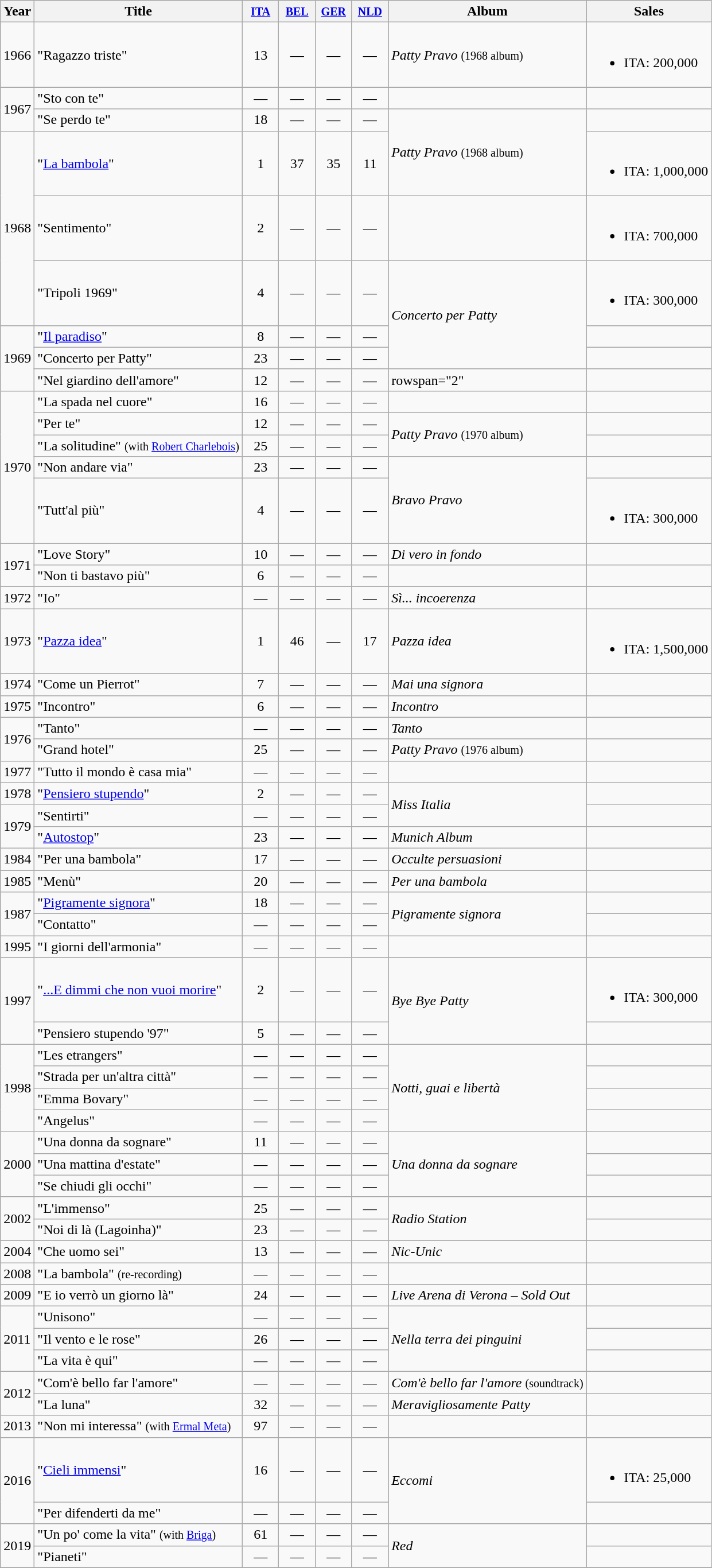<table class="wikitable">
<tr>
<th>Year</th>
<th>Title</th>
<th width="35"><small><a href='#'>ITA</a></small><br></th>
<th width="35"><small><a href='#'>BEL</a></small><br></th>
<th width="35"><small><a href='#'>GER</a></small><br></th>
<th width="35"><small><a href='#'>NLD</a></small><br></th>
<th>Album</th>
<th>Sales</th>
</tr>
<tr>
<td>1966</td>
<td>"Ragazzo triste"</td>
<td align="center">13</td>
<td align="center">—</td>
<td align="center">—</td>
<td align="center">—</td>
<td><em>Patty Pravo</em> <small>(1968 album)</small></td>
<td><br><ul><li>ITA: 200,000</li></ul></td>
</tr>
<tr>
<td rowspan="2">1967</td>
<td>"Sto con te"</td>
<td align="center">—</td>
<td align="center">—</td>
<td align="center">—</td>
<td align="center">—</td>
<td></td>
<td></td>
</tr>
<tr>
<td>"Se perdo te"</td>
<td align="center">18</td>
<td align="center">—</td>
<td align="center">—</td>
<td align="center">—</td>
<td rowspan="2"><em>Patty Pravo</em> <small>(1968 album)</small></td>
<td></td>
</tr>
<tr>
<td rowspan="3">1968</td>
<td>"<a href='#'>La bambola</a>"</td>
<td align="center">1</td>
<td align="center">37</td>
<td align="center">35</td>
<td align="center">11</td>
<td><br><ul><li>ITA: 1,000,000</li></ul></td>
</tr>
<tr>
<td>"Sentimento"</td>
<td align="center">2</td>
<td align="center">—</td>
<td align="center">—</td>
<td align="center">—</td>
<td></td>
<td><br><ul><li>ITA: 700,000</li></ul></td>
</tr>
<tr>
<td>"Tripoli 1969"</td>
<td align="center">4</td>
<td align="center">—</td>
<td align="center">—</td>
<td align="center">—</td>
<td rowspan="3"><em>Concerto per Patty</em></td>
<td><br><ul><li>ITA: 300,000</li></ul></td>
</tr>
<tr>
<td rowspan="3">1969</td>
<td>"<a href='#'>Il paradiso</a>"</td>
<td align="center">8</td>
<td align="center">—</td>
<td align="center">—</td>
<td align="center">—</td>
<td></td>
</tr>
<tr>
<td>"Concerto per Patty"</td>
<td align="center">23</td>
<td align="center">—</td>
<td align="center">—</td>
<td align="center">—</td>
<td></td>
</tr>
<tr>
<td>"Nel giardino dell'amore"</td>
<td align="center">12</td>
<td align="center">—</td>
<td align="center">—</td>
<td align="center">—</td>
<td>rowspan="2" </td>
<td></td>
</tr>
<tr>
<td rowspan="5">1970</td>
<td>"La spada nel cuore"</td>
<td align="center">16</td>
<td align="center">—</td>
<td align="center">—</td>
<td align="center">—</td>
<td></td>
</tr>
<tr>
<td>"Per te"</td>
<td align="center">12</td>
<td align="center">—</td>
<td align="center">—</td>
<td align="center">—</td>
<td rowspan="2"><em>Patty Pravo</em> <small>(1970 album)</small></td>
<td></td>
</tr>
<tr>
<td>"La solitudine" <small>(with <a href='#'>Robert Charlebois</a>)</small></td>
<td align="center">25</td>
<td align="center">—</td>
<td align="center">—</td>
<td align="center">—</td>
<td></td>
</tr>
<tr>
<td>"Non andare via"</td>
<td align="center">23</td>
<td align="center">—</td>
<td align="center">—</td>
<td align="center">—</td>
<td rowspan="2"><em>Bravo Pravo</em></td>
<td></td>
</tr>
<tr>
<td>"Tutt'al più"</td>
<td align="center">4</td>
<td align="center">—</td>
<td align="center">—</td>
<td align="center">—</td>
<td><br><ul><li>ITA: 300,000</li></ul></td>
</tr>
<tr>
<td rowspan="2">1971</td>
<td>"Love Story"</td>
<td align="center">10</td>
<td align="center">—</td>
<td align="center">—</td>
<td align="center">—</td>
<td><em>Di vero in fondo</em></td>
<td></td>
</tr>
<tr>
<td>"Non ti bastavo più"</td>
<td align="center">6</td>
<td align="center">—</td>
<td align="center">—</td>
<td align="center">—</td>
<td></td>
<td></td>
</tr>
<tr>
<td>1972</td>
<td>"Io"</td>
<td align="center">—</td>
<td align="center">—</td>
<td align="center">—</td>
<td align="center">—</td>
<td><em>Sì... incoerenza</em></td>
<td></td>
</tr>
<tr>
<td>1973</td>
<td>"<a href='#'>Pazza idea</a>"</td>
<td align="center">1</td>
<td align="center">46</td>
<td align="center">—</td>
<td align="center">17</td>
<td><em>Pazza idea</em></td>
<td><br><ul><li>ITA: 1,500,000</li></ul></td>
</tr>
<tr>
<td>1974</td>
<td>"Come un Pierrot"</td>
<td align="center">7</td>
<td align="center">—</td>
<td align="center">—</td>
<td align="center">—</td>
<td><em>Mai una signora</em></td>
<td></td>
</tr>
<tr>
<td>1975</td>
<td>"Incontro"</td>
<td align="center">6</td>
<td align="center">—</td>
<td align="center">—</td>
<td align="center">—</td>
<td><em>Incontro</em></td>
<td></td>
</tr>
<tr>
<td rowspan="2">1976</td>
<td>"Tanto"</td>
<td align="center">—</td>
<td align="center">—</td>
<td align="center">—</td>
<td align="center">—</td>
<td><em>Tanto</em></td>
<td></td>
</tr>
<tr>
<td>"Grand hotel"</td>
<td align="center">25</td>
<td align="center">—</td>
<td align="center">—</td>
<td align="center">—</td>
<td><em>Patty Pravo</em> <small>(1976 album)</small></td>
<td></td>
</tr>
<tr>
<td>1977</td>
<td>"Tutto il mondo è casa mia"</td>
<td align="center">—</td>
<td align="center">—</td>
<td align="center">—</td>
<td align="center">—</td>
<td></td>
<td></td>
</tr>
<tr>
<td>1978</td>
<td>"<a href='#'>Pensiero stupendo</a>"</td>
<td align="center">2</td>
<td align="center">—</td>
<td align="center">—</td>
<td align="center">—</td>
<td rowspan="2"><em>Miss Italia</em></td>
<td></td>
</tr>
<tr>
<td rowspan="2">1979</td>
<td>"Sentirti"</td>
<td align="center">—</td>
<td align="center">—</td>
<td align="center">—</td>
<td align="center">—</td>
<td></td>
</tr>
<tr>
<td>"<a href='#'>Autostop</a>"</td>
<td align="center">23</td>
<td align="center">—</td>
<td align="center">—</td>
<td align="center">—</td>
<td><em>Munich Album</em></td>
<td></td>
</tr>
<tr>
<td>1984</td>
<td>"Per una bambola"</td>
<td align="center">17</td>
<td align="center">—</td>
<td align="center">—</td>
<td align="center">—</td>
<td><em>Occulte persuasioni</em></td>
<td></td>
</tr>
<tr>
<td>1985</td>
<td>"Menù"</td>
<td align="center">20</td>
<td align="center">—</td>
<td align="center">—</td>
<td align="center">—</td>
<td><em>Per una bambola</em></td>
<td></td>
</tr>
<tr>
<td rowspan="2">1987</td>
<td>"<a href='#'>Pigramente signora</a>"</td>
<td align="center">18</td>
<td align="center">—</td>
<td align="center">—</td>
<td align="center">—</td>
<td rowspan="2"><em>Pigramente signora</em></td>
<td></td>
</tr>
<tr>
<td>"Contatto"</td>
<td align="center">—</td>
<td align="center">—</td>
<td align="center">—</td>
<td align="center">—</td>
<td></td>
</tr>
<tr>
<td>1995</td>
<td>"I giorni dell'armonia"</td>
<td align="center">—</td>
<td align="center">—</td>
<td align="center">—</td>
<td align="center">—</td>
<td></td>
<td></td>
</tr>
<tr>
<td rowspan="2">1997</td>
<td>"<a href='#'>...E dimmi che non vuoi morire</a>"</td>
<td align="center">2</td>
<td align="center">—</td>
<td align="center">—</td>
<td align="center">—</td>
<td rowspan="2"><em>Bye Bye Patty</em></td>
<td><br><ul><li>ITA: 300,000</li></ul></td>
</tr>
<tr>
<td>"Pensiero stupendo '97"</td>
<td align="center">5</td>
<td align="center">—</td>
<td align="center">—</td>
<td align="center">—</td>
<td></td>
</tr>
<tr>
<td rowspan="4">1998</td>
<td>"Les etrangers"</td>
<td align="center">—</td>
<td align="center">—</td>
<td align="center">—</td>
<td align="center">—</td>
<td rowspan="4"><em>Notti, guai e libertà</em></td>
<td></td>
</tr>
<tr>
<td>"Strada per un'altra città"</td>
<td align="center">—</td>
<td align="center">—</td>
<td align="center">—</td>
<td align="center">—</td>
<td></td>
</tr>
<tr>
<td>"Emma Bovary"</td>
<td align="center">—</td>
<td align="center">—</td>
<td align="center">—</td>
<td align="center">—</td>
<td></td>
</tr>
<tr>
<td>"Angelus"</td>
<td align="center">—</td>
<td align="center">—</td>
<td align="center">—</td>
<td align="center">—</td>
<td></td>
</tr>
<tr>
<td rowspan="3">2000</td>
<td>"Una donna da sognare"</td>
<td align="center">11</td>
<td align="center">—</td>
<td align="center">—</td>
<td align="center">—</td>
<td rowspan="3"><em>Una donna da sognare</em></td>
<td></td>
</tr>
<tr>
<td>"Una mattina d'estate"</td>
<td align="center">—</td>
<td align="center">—</td>
<td align="center">—</td>
<td align="center">—</td>
<td></td>
</tr>
<tr>
<td>"Se chiudi gli occhi"</td>
<td align="center">—</td>
<td align="center">—</td>
<td align="center">—</td>
<td align="center">—</td>
<td></td>
</tr>
<tr>
<td rowspan="2">2002</td>
<td>"L'immenso"</td>
<td align="center">25</td>
<td align="center">—</td>
<td align="center">—</td>
<td align="center">—</td>
<td rowspan="2"><em>Radio Station</em></td>
<td></td>
</tr>
<tr>
<td>"Noi di là (Lagoinha)"</td>
<td align="center">23</td>
<td align="center">—</td>
<td align="center">—</td>
<td align="center">—</td>
<td></td>
</tr>
<tr>
<td>2004</td>
<td>"Che uomo sei"</td>
<td align="center">13</td>
<td align="center">—</td>
<td align="center">—</td>
<td align="center">—</td>
<td><em>Nic-Unic</em></td>
<td></td>
</tr>
<tr>
<td>2008</td>
<td>"La bambola" <small>(re-recording)</small></td>
<td align="center">—</td>
<td align="center">—</td>
<td align="center">—</td>
<td align="center">—</td>
<td></td>
<td></td>
</tr>
<tr>
<td>2009</td>
<td>"E io verrò un giorno là"</td>
<td align="center">24</td>
<td align="center">—</td>
<td align="center">—</td>
<td align="center">—</td>
<td><em>Live Arena di Verona – Sold Out</em></td>
<td></td>
</tr>
<tr>
<td rowspan="3">2011</td>
<td>"Unisono"</td>
<td align="center">—</td>
<td align="center">—</td>
<td align="center">—</td>
<td align="center">—</td>
<td rowspan="3"><em>Nella terra dei pinguini</em></td>
<td></td>
</tr>
<tr>
<td>"Il vento e le rose"</td>
<td align="center">26</td>
<td align="center">—</td>
<td align="center">—</td>
<td align="center">—</td>
<td></td>
</tr>
<tr>
<td>"La vita è qui"</td>
<td align="center">—</td>
<td align="center">—</td>
<td align="center">—</td>
<td align="center">—</td>
<td></td>
</tr>
<tr>
<td rowspan="2">2012</td>
<td>"Com'è bello far l'amore"</td>
<td align="center">—</td>
<td align="center">—</td>
<td align="center">—</td>
<td align="center">—</td>
<td><em>Com'è bello far l'amore</em> <small>(soundtrack)</small></td>
<td></td>
</tr>
<tr>
<td>"La luna"</td>
<td align="center">32</td>
<td align="center">—</td>
<td align="center">—</td>
<td align="center">—</td>
<td><em>Meravigliosamente Patty</em></td>
<td></td>
</tr>
<tr>
<td>2013</td>
<td>"Non mi interessa" <small>(with <a href='#'>Ermal Meta</a>)</small></td>
<td align="center">97</td>
<td align="center">—</td>
<td align="center">—</td>
<td align="center">—</td>
<td></td>
<td></td>
</tr>
<tr>
<td rowspan="2">2016</td>
<td>"<a href='#'>Cieli immensi</a>"</td>
<td align="center">16</td>
<td align="center">—</td>
<td align="center">—</td>
<td align="center">—</td>
<td rowspan="2"><em>Eccomi</em></td>
<td><br><ul><li>ITA: 25,000</li></ul></td>
</tr>
<tr>
<td>"Per difenderti da me"</td>
<td align="center">—</td>
<td align="center">—</td>
<td align="center">—</td>
<td align="center">—</td>
<td></td>
</tr>
<tr>
<td rowspan="2">2019</td>
<td>"Un po' come la vita" <small>(with <a href='#'>Briga</a>)</small></td>
<td align="center">61</td>
<td align="center">—</td>
<td align="center">—</td>
<td align="center">—</td>
<td rowspan="2"><em>Red</em></td>
<td></td>
</tr>
<tr>
<td>"Pianeti"</td>
<td align="center">—</td>
<td align="center">—</td>
<td align="center">—</td>
<td align="center">—</td>
<td></td>
</tr>
<tr>
</tr>
</table>
